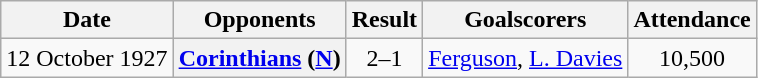<table class="wikitable plainrowheaders sortable">
<tr>
<th scope=col>Date</th>
<th scope=col>Opponents</th>
<th scope=col>Result</th>
<th scope=col class=unsortable>Goalscorers</th>
<th scope=col>Attendance</th>
</tr>
<tr>
<td>12 October 1927</td>
<th scope=row><a href='#'>Corinthians</a> (<a href='#'>N</a>)</th>
<td align=center>2–1</td>
<td><a href='#'>Ferguson</a>, <a href='#'>L. Davies</a></td>
<td align=center>10,500</td>
</tr>
</table>
